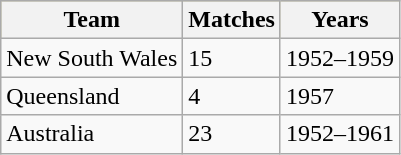<table class="wikitable">
<tr style="background:#bdb76b;">
<th>Team</th>
<th>Matches</th>
<th>Years</th>
</tr>
<tr>
<td>New South Wales</td>
<td>15</td>
<td>1952–1959</td>
</tr>
<tr>
<td>Queensland</td>
<td>4</td>
<td>1957</td>
</tr>
<tr>
<td>Australia</td>
<td>23</td>
<td>1952–1961</td>
</tr>
</table>
